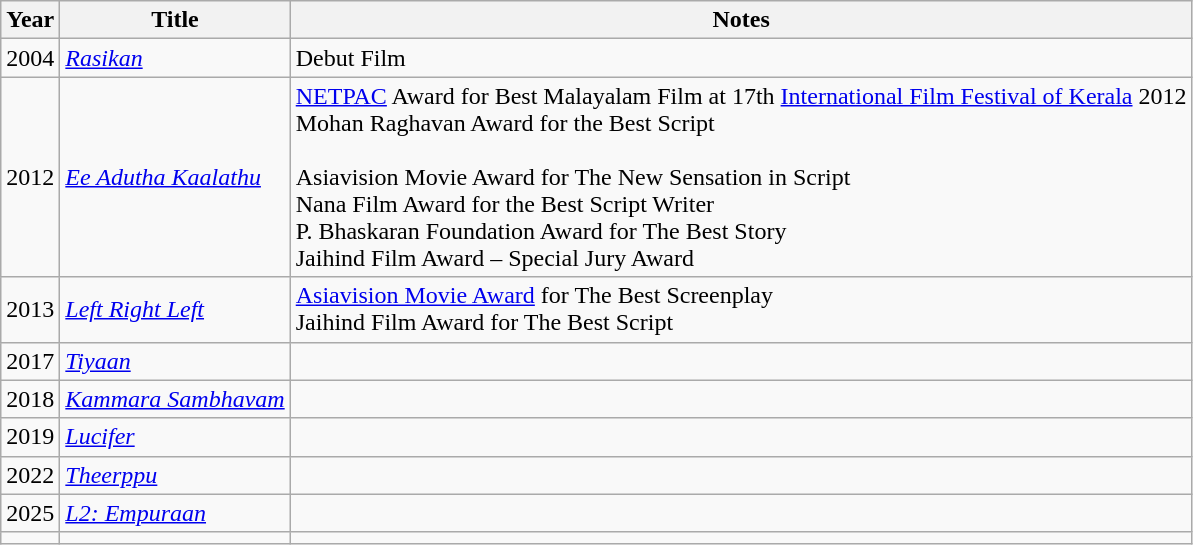<table class="wikitable">
<tr>
<th>Year</th>
<th>Title</th>
<th>Notes</th>
</tr>
<tr>
<td>2004</td>
<td><em><a href='#'>Rasikan</a></em></td>
<td>Debut Film</td>
</tr>
<tr>
<td>2012</td>
<td><em><a href='#'>Ee Adutha Kaalathu</a></em></td>
<td><a href='#'>NETPAC</a> Award for Best Malayalam Film at 17th <a href='#'>International Film Festival of Kerala</a> 2012<br>Mohan Raghavan Award for the Best Script<br><br>Asiavision Movie Award for The New Sensation in Script<br>Nana Film Award for the Best Script Writer<br>P. Bhaskaran Foundation Award for The Best Story<br>Jaihind Film Award – Special Jury Award</td>
</tr>
<tr>
<td>2013</td>
<td><em><a href='#'>Left Right Left</a></em></td>
<td><a href='#'>Asiavision Movie Award</a> for The Best Screenplay<br>Jaihind Film Award for The Best Script</td>
</tr>
<tr>
<td>2017</td>
<td><em><a href='#'>Tiyaan</a></em></td>
<td></td>
</tr>
<tr>
<td>2018</td>
<td><em><a href='#'>Kammara Sambhavam</a></em></td>
<td></td>
</tr>
<tr>
<td>2019</td>
<td><em><a href='#'>Lucifer</a></em></td>
<td></td>
</tr>
<tr>
<td>2022</td>
<td><em><a href='#'>Theerppu</a></em></td>
<td></td>
</tr>
<tr>
<td>2025</td>
<td><em><a href='#'>L2: Empuraan</a></em></td>
<td></td>
</tr>
<tr>
<td></td>
<td></td>
<td></td>
</tr>
</table>
